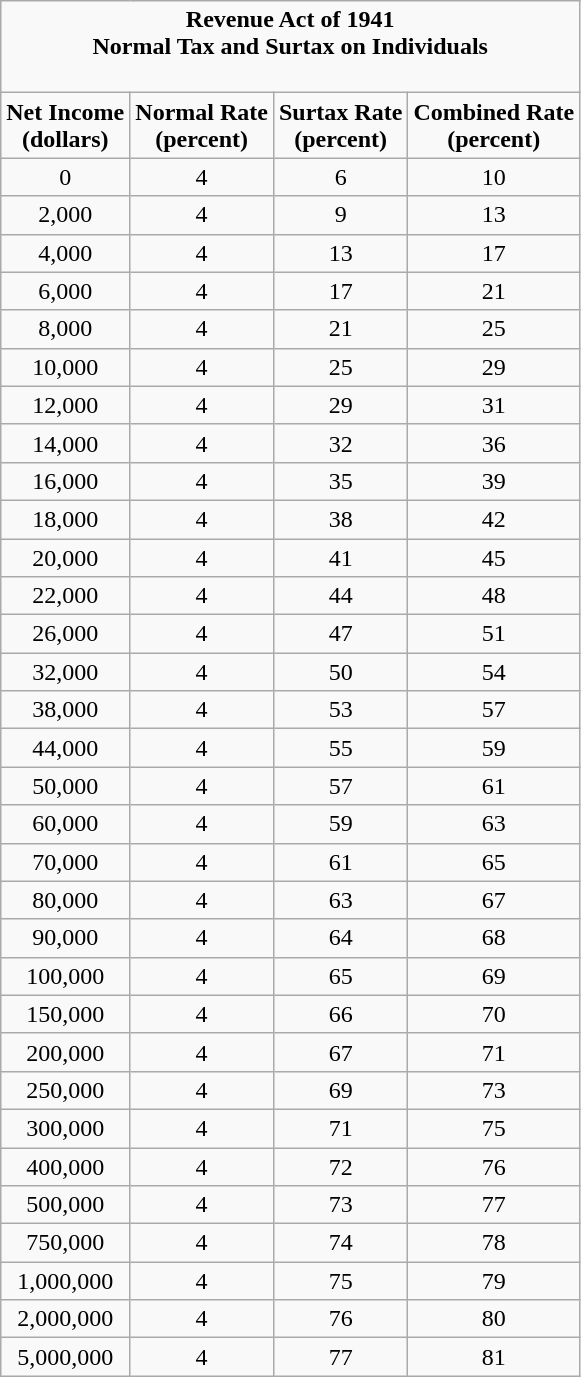<table class="wikitable" style="text-align:center;">
<tr>
<td colspan="4"><strong>Revenue Act of 1941<br>Normal Tax and Surtax on Individuals</strong><br><br> </td>
</tr>
<tr>
<td><strong>Net Income<br>(dollars)</strong></td>
<td><strong>Normal Rate<br>(percent)</strong></td>
<td><strong>Surtax Rate<br>(percent)</strong></td>
<td><strong>Combined Rate<br>(percent)</strong></td>
</tr>
<tr>
<td>0</td>
<td>4</td>
<td>6</td>
<td>10</td>
</tr>
<tr>
<td>2,000</td>
<td>4</td>
<td>9</td>
<td>13</td>
</tr>
<tr>
<td>4,000</td>
<td>4</td>
<td>13</td>
<td>17</td>
</tr>
<tr>
<td>6,000</td>
<td>4</td>
<td>17</td>
<td>21</td>
</tr>
<tr>
<td>8,000</td>
<td>4</td>
<td>21</td>
<td>25</td>
</tr>
<tr>
<td>10,000</td>
<td>4</td>
<td>25</td>
<td>29</td>
</tr>
<tr>
<td>12,000</td>
<td>4</td>
<td>29</td>
<td>31</td>
</tr>
<tr>
<td>14,000</td>
<td>4</td>
<td>32</td>
<td>36</td>
</tr>
<tr>
<td>16,000</td>
<td>4</td>
<td>35</td>
<td>39</td>
</tr>
<tr>
<td>18,000</td>
<td>4</td>
<td>38</td>
<td>42</td>
</tr>
<tr>
<td>20,000</td>
<td>4</td>
<td>41</td>
<td>45</td>
</tr>
<tr>
<td>22,000</td>
<td>4</td>
<td>44</td>
<td>48</td>
</tr>
<tr>
<td>26,000</td>
<td>4</td>
<td>47</td>
<td>51</td>
</tr>
<tr>
<td>32,000</td>
<td>4</td>
<td>50</td>
<td>54</td>
</tr>
<tr>
<td>38,000</td>
<td>4</td>
<td>53</td>
<td>57</td>
</tr>
<tr>
<td>44,000</td>
<td>4</td>
<td>55</td>
<td>59</td>
</tr>
<tr>
<td>50,000</td>
<td>4</td>
<td>57</td>
<td>61</td>
</tr>
<tr>
<td>60,000</td>
<td>4</td>
<td>59</td>
<td>63</td>
</tr>
<tr>
<td>70,000</td>
<td>4</td>
<td>61</td>
<td>65</td>
</tr>
<tr>
<td>80,000</td>
<td>4</td>
<td>63</td>
<td>67</td>
</tr>
<tr>
<td>90,000</td>
<td>4</td>
<td>64</td>
<td>68</td>
</tr>
<tr>
<td>100,000</td>
<td>4</td>
<td>65</td>
<td>69</td>
</tr>
<tr>
<td>150,000</td>
<td>4</td>
<td>66</td>
<td>70</td>
</tr>
<tr>
<td>200,000</td>
<td>4</td>
<td>67</td>
<td>71</td>
</tr>
<tr>
<td>250,000</td>
<td>4</td>
<td>69</td>
<td>73</td>
</tr>
<tr>
<td>300,000</td>
<td>4</td>
<td>71</td>
<td>75</td>
</tr>
<tr>
<td>400,000</td>
<td>4</td>
<td>72</td>
<td>76</td>
</tr>
<tr>
<td>500,000</td>
<td>4</td>
<td>73</td>
<td>77</td>
</tr>
<tr>
<td>750,000</td>
<td>4</td>
<td>74</td>
<td>78</td>
</tr>
<tr>
<td>1,000,000</td>
<td>4</td>
<td>75</td>
<td>79</td>
</tr>
<tr>
<td>2,000,000</td>
<td>4</td>
<td>76</td>
<td>80</td>
</tr>
<tr>
<td>5,000,000</td>
<td>4</td>
<td>77</td>
<td>81</td>
</tr>
</table>
